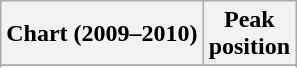<table class="wikitable sortable">
<tr>
<th align="left">Chart (2009–2010)</th>
<th align="center">Peak<br>position</th>
</tr>
<tr>
</tr>
<tr>
</tr>
<tr>
</tr>
</table>
